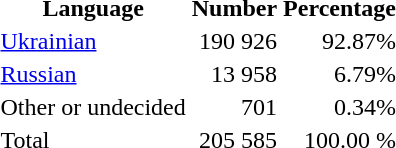<table class="standard">
<tr>
<th>Language</th>
<th>Number</th>
<th>Percentage</th>
</tr>
<tr>
<td><a href='#'>Ukrainian</a></td>
<td align="right">190 926</td>
<td align="right">92.87%</td>
</tr>
<tr>
<td><a href='#'>Russian</a></td>
<td align="right">13 958</td>
<td align="right">6.79%</td>
</tr>
<tr>
<td>Other or undecided</td>
<td align="right">701</td>
<td align="right">0.34%</td>
</tr>
<tr>
<td>Total</td>
<td align="right">205 585</td>
<td align="right">100.00 %</td>
</tr>
</table>
